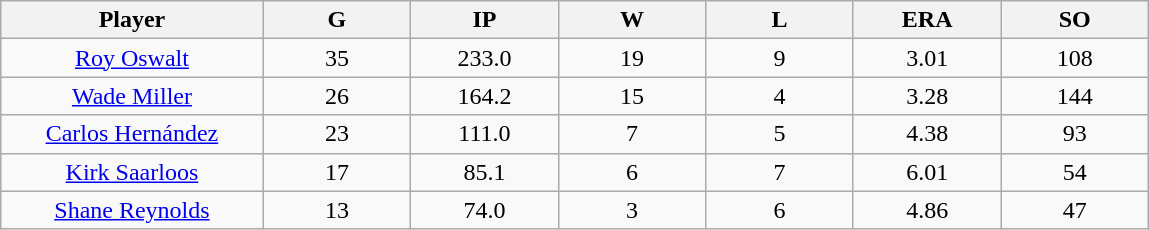<table class ="wikitable sortable">
<tr>
<th bgcolor="#DDDDFF" width="16%">Player</th>
<th bgcolor="#DDDDFF" width="9%">G</th>
<th bgcolor="#DDDDFF" width="9%">IP</th>
<th bgcolor="#DDDDFF" width="9%">W</th>
<th bgcolor="#DDDDFF" width="9%">L</th>
<th bgcolor="#DDDDFF" width="9%">ERA</th>
<th bgcolor="#DDDDFF" width="9%">SO</th>
</tr>
<tr align=center>
<td><a href='#'>Roy Oswalt</a></td>
<td>35</td>
<td>233.0</td>
<td>19</td>
<td>9</td>
<td>3.01</td>
<td>108</td>
</tr>
<tr align=center>
<td><a href='#'>Wade Miller</a></td>
<td>26</td>
<td>164.2</td>
<td>15</td>
<td>4</td>
<td>3.28</td>
<td>144</td>
</tr>
<tr align=center>
<td><a href='#'>Carlos Hernández</a></td>
<td>23</td>
<td>111.0</td>
<td>7</td>
<td>5</td>
<td>4.38</td>
<td>93</td>
</tr>
<tr align=center>
<td><a href='#'>Kirk Saarloos</a></td>
<td>17</td>
<td>85.1</td>
<td>6</td>
<td>7</td>
<td>6.01</td>
<td>54</td>
</tr>
<tr align=center>
<td><a href='#'>Shane Reynolds</a></td>
<td>13</td>
<td>74.0</td>
<td>3</td>
<td>6</td>
<td>4.86</td>
<td>47</td>
</tr>
</table>
